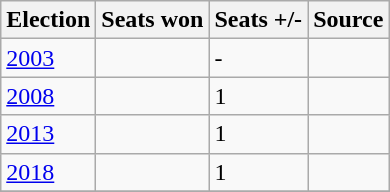<table class="wikitable sortable">
<tr>
<th>Election</th>
<th>Seats won</th>
<th>Seats +/-</th>
<th>Source</th>
</tr>
<tr>
<td><a href='#'>2003</a></td>
<td></td>
<td>-</td>
<td></td>
</tr>
<tr>
<td><a href='#'>2008</a></td>
<td></td>
<td>1</td>
<td></td>
</tr>
<tr>
<td><a href='#'>2013</a></td>
<td></td>
<td>1</td>
<td></td>
</tr>
<tr>
<td><a href='#'>2018</a></td>
<td></td>
<td>1</td>
<td></td>
</tr>
<tr>
</tr>
</table>
